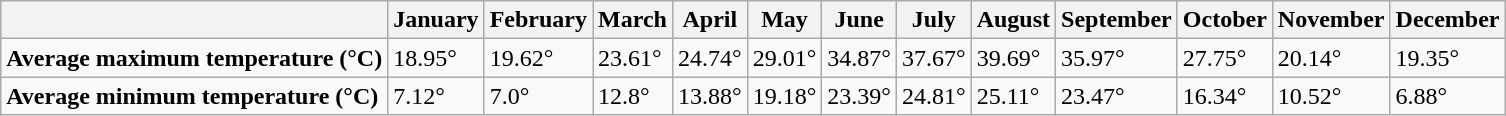<table class="wikitable">
<tr>
<th></th>
<th>January</th>
<th>February</th>
<th>March</th>
<th>April</th>
<th>May</th>
<th>June</th>
<th>July</th>
<th>August</th>
<th>September</th>
<th>October</th>
<th>November</th>
<th>December</th>
</tr>
<tr>
<td><strong>Average maximum temperature (°C)</strong></td>
<td>18.95°</td>
<td>19.62°</td>
<td>23.61°</td>
<td>24.74°</td>
<td>29.01°</td>
<td>34.87°</td>
<td>37.67°</td>
<td>39.69°</td>
<td>35.97°</td>
<td>27.75°</td>
<td>20.14°</td>
<td>19.35°</td>
</tr>
<tr>
<td><strong>Average minimum temperature (°C)</strong></td>
<td>7.12°</td>
<td>7.0°</td>
<td>12.8°</td>
<td>13.88°</td>
<td>19.18°</td>
<td>23.39°</td>
<td>24.81°</td>
<td>25.11°</td>
<td>23.47°</td>
<td>16.34°</td>
<td>10.52°</td>
<td>6.88°</td>
</tr>
</table>
